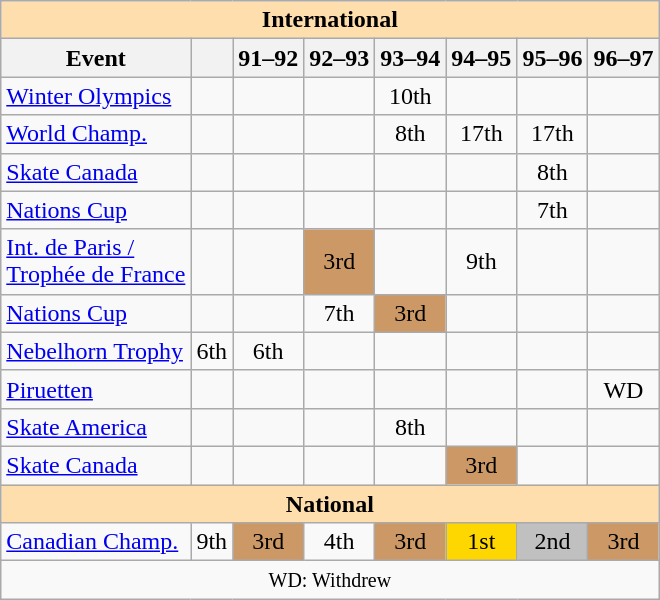<table class="wikitable" style="text-align:center">
<tr>
<th style="background-color: #ffdead; " colspan=8 align=center>International</th>
</tr>
<tr>
<th>Event</th>
<th></th>
<th>91–92</th>
<th>92–93</th>
<th>93–94</th>
<th>94–95</th>
<th>95–96</th>
<th>96–97</th>
</tr>
<tr>
<td align=left><a href='#'>Winter Olympics</a></td>
<td></td>
<td></td>
<td></td>
<td>10th</td>
<td></td>
<td></td>
<td></td>
</tr>
<tr>
<td align=left><a href='#'>World Champ.</a></td>
<td></td>
<td></td>
<td></td>
<td>8th</td>
<td>17th</td>
<td>17th</td>
<td></td>
</tr>
<tr>
<td align=left> <a href='#'>Skate Canada</a></td>
<td></td>
<td></td>
<td></td>
<td></td>
<td></td>
<td>8th</td>
<td></td>
</tr>
<tr>
<td align=left> <a href='#'>Nations Cup</a></td>
<td></td>
<td></td>
<td></td>
<td></td>
<td></td>
<td>7th</td>
<td></td>
</tr>
<tr>
<td align=left><a href='#'>Int. de Paris / <br>Trophée de France</a></td>
<td></td>
<td></td>
<td bgcolor=cc9966>3rd</td>
<td></td>
<td>9th</td>
<td></td>
<td></td>
</tr>
<tr>
<td align=left><a href='#'>Nations Cup</a></td>
<td></td>
<td></td>
<td>7th</td>
<td bgcolor=cc9966>3rd</td>
<td></td>
<td></td>
<td></td>
</tr>
<tr>
<td align=left><a href='#'>Nebelhorn Trophy</a></td>
<td>6th</td>
<td>6th</td>
<td></td>
<td></td>
<td></td>
<td></td>
<td></td>
</tr>
<tr>
<td align=left><a href='#'>Piruetten</a></td>
<td></td>
<td></td>
<td></td>
<td></td>
<td></td>
<td></td>
<td>WD</td>
</tr>
<tr>
<td align=left><a href='#'>Skate America</a></td>
<td></td>
<td></td>
<td></td>
<td>8th</td>
<td></td>
<td></td>
<td></td>
</tr>
<tr>
<td align=left><a href='#'>Skate Canada</a></td>
<td></td>
<td></td>
<td></td>
<td></td>
<td bgcolor=cc9966>3rd</td>
<td></td>
<td></td>
</tr>
<tr>
<th style="background-color: #ffdead; " colspan=8 align=center>National</th>
</tr>
<tr>
<td align=left><a href='#'>Canadian Champ.</a></td>
<td>9th</td>
<td bgcolor=cc9966>3rd</td>
<td>4th</td>
<td bgcolor=cc9966>3rd</td>
<td bgcolor=gold>1st</td>
<td bgcolor=silver>2nd</td>
<td bgcolor=cc9966>3rd</td>
</tr>
<tr>
<td colspan=8 align=center><small> WD: Withdrew </small></td>
</tr>
</table>
